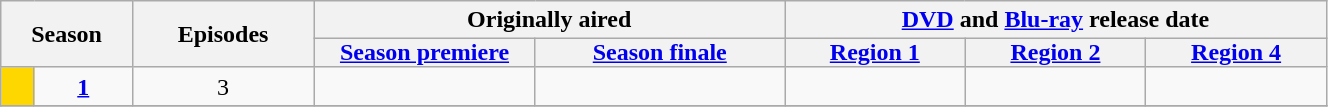<table class="wikitable" style="text-align:center; width:70%;">
<tr>
<th style="padding:0 8px;" colspan="2" rowspan="2">Season</th>
<th style="padding:0 8px;" rowspan="2">Episodes</th>
<th colspan="2">Originally aired</th>
<th colspan="3"><a href='#'>DVD</a> and <a href='#'>Blu-ray</a> release date</th>
</tr>
<tr>
<th style="padding:0 8px;"><a href='#'>Season premiere</a></th>
<th style="padding:0 8px;"><a href='#'>Season finale</a></th>
<th style="padding:0 8px;"><a href='#'>Region 1</a></th>
<th style="padding:0 8px;"><a href='#'>Region 2</a></th>
<th style="padding:0 8px;"><a href='#'>Region 4</a></th>
</tr>
<tr>
<td width="15px" bgcolor="#FFD700"></td>
<td><strong><a href='#'>1</a></strong></td>
<td>3</td>
<td align="center" width="140"></td>
<td></td>
<td></td>
<td></td>
<td></td>
</tr>
<tr>
</tr>
</table>
